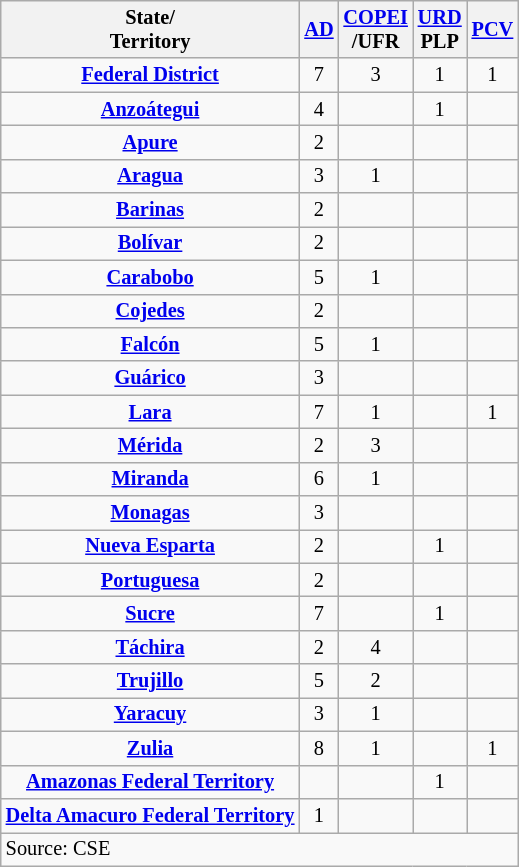<table class=" wikitable sortable" style="text-align:center; font-size:85%">
<tr>
<th>State/<br>Territory</th>
<th><a href='#'>AD</a></th>
<th><a href='#'>COPEI</a><br>/UFR</th>
<th><a href='#'>URD</a><br>PLP</th>
<th><a href='#'>PCV</a></th>
</tr>
<tr>
<td><strong><a href='#'>Federal District</a></strong></td>
<td>7</td>
<td>3</td>
<td>1</td>
<td>1</td>
</tr>
<tr>
<td><strong><a href='#'>Anzoátegui</a></strong></td>
<td>4</td>
<td></td>
<td>1</td>
<td></td>
</tr>
<tr>
<td><strong><a href='#'>Apure</a></strong></td>
<td>2</td>
<td></td>
<td></td>
<td></td>
</tr>
<tr>
<td><strong><a href='#'>Aragua</a></strong></td>
<td>3</td>
<td>1</td>
<td></td>
<td></td>
</tr>
<tr>
<td><strong><a href='#'>Barinas</a></strong></td>
<td>2</td>
<td></td>
<td></td>
<td></td>
</tr>
<tr>
<td><strong><a href='#'>Bolívar</a></strong></td>
<td>2</td>
<td></td>
<td></td>
<td></td>
</tr>
<tr>
<td><strong><a href='#'>Carabobo</a></strong></td>
<td>5</td>
<td>1</td>
<td></td>
<td></td>
</tr>
<tr>
<td><strong><a href='#'>Cojedes</a></strong></td>
<td>2</td>
<td></td>
<td></td>
<td></td>
</tr>
<tr>
<td><strong><a href='#'>Falcón</a></strong></td>
<td>5</td>
<td>1</td>
<td></td>
<td></td>
</tr>
<tr>
<td><strong><a href='#'>Guárico</a></strong></td>
<td>3</td>
<td></td>
<td></td>
<td></td>
</tr>
<tr>
<td><strong><a href='#'>Lara</a></strong></td>
<td>7</td>
<td>1</td>
<td></td>
<td>1</td>
</tr>
<tr>
<td><strong><a href='#'>Mérida</a></strong></td>
<td>2</td>
<td>3</td>
<td></td>
<td></td>
</tr>
<tr>
<td><strong><a href='#'>Miranda</a></strong></td>
<td>6</td>
<td>1</td>
<td></td>
<td></td>
</tr>
<tr>
<td><strong><a href='#'>Monagas</a></strong></td>
<td>3</td>
<td></td>
<td></td>
<td></td>
</tr>
<tr>
<td><strong><a href='#'>Nueva Esparta</a></strong></td>
<td>2</td>
<td></td>
<td>1</td>
<td></td>
</tr>
<tr>
<td><strong><a href='#'>Portuguesa</a></strong></td>
<td>2</td>
<td></td>
<td></td>
<td></td>
</tr>
<tr>
<td><strong><a href='#'>Sucre</a></strong></td>
<td>7</td>
<td></td>
<td>1</td>
<td></td>
</tr>
<tr>
<td><strong><a href='#'>Táchira</a></strong></td>
<td>2</td>
<td>4</td>
<td></td>
<td></td>
</tr>
<tr>
<td><strong><a href='#'>Trujillo</a></strong></td>
<td>5</td>
<td>2</td>
<td></td>
<td></td>
</tr>
<tr>
<td><strong><a href='#'>Yaracuy</a></strong></td>
<td>3</td>
<td>1</td>
<td></td>
<td></td>
</tr>
<tr>
<td><strong><a href='#'>Zulia</a></strong></td>
<td>8</td>
<td>1</td>
<td></td>
<td>1</td>
</tr>
<tr>
<td><strong><a href='#'>Amazonas Federal Territory</a></strong></td>
<td></td>
<td></td>
<td>1</td>
<td></td>
</tr>
<tr>
<td><strong><a href='#'>Delta Amacuro Federal Territory</a></strong></td>
<td>1</td>
<td></td>
<td></td>
<td></td>
</tr>
<tr>
<td align=left colspan=5>Source: CSE</td>
</tr>
</table>
